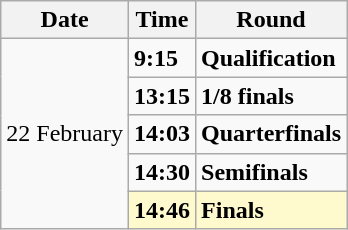<table class="wikitable">
<tr>
<th>Date</th>
<th>Time</th>
<th>Round</th>
</tr>
<tr>
<td rowspan=5>22 February</td>
<td><strong>9:15</strong></td>
<td><strong>Qualification</strong></td>
</tr>
<tr>
<td><strong>13:15</strong></td>
<td><strong>1/8 finals</strong></td>
</tr>
<tr>
<td><strong>14:03</strong></td>
<td><strong>Quarterfinals</strong></td>
</tr>
<tr>
<td><strong>14:30</strong></td>
<td><strong>Semifinals</strong></td>
</tr>
<tr style=background:lemonchiffon>
<td><strong>14:46</strong></td>
<td><strong>Finals</strong></td>
</tr>
</table>
